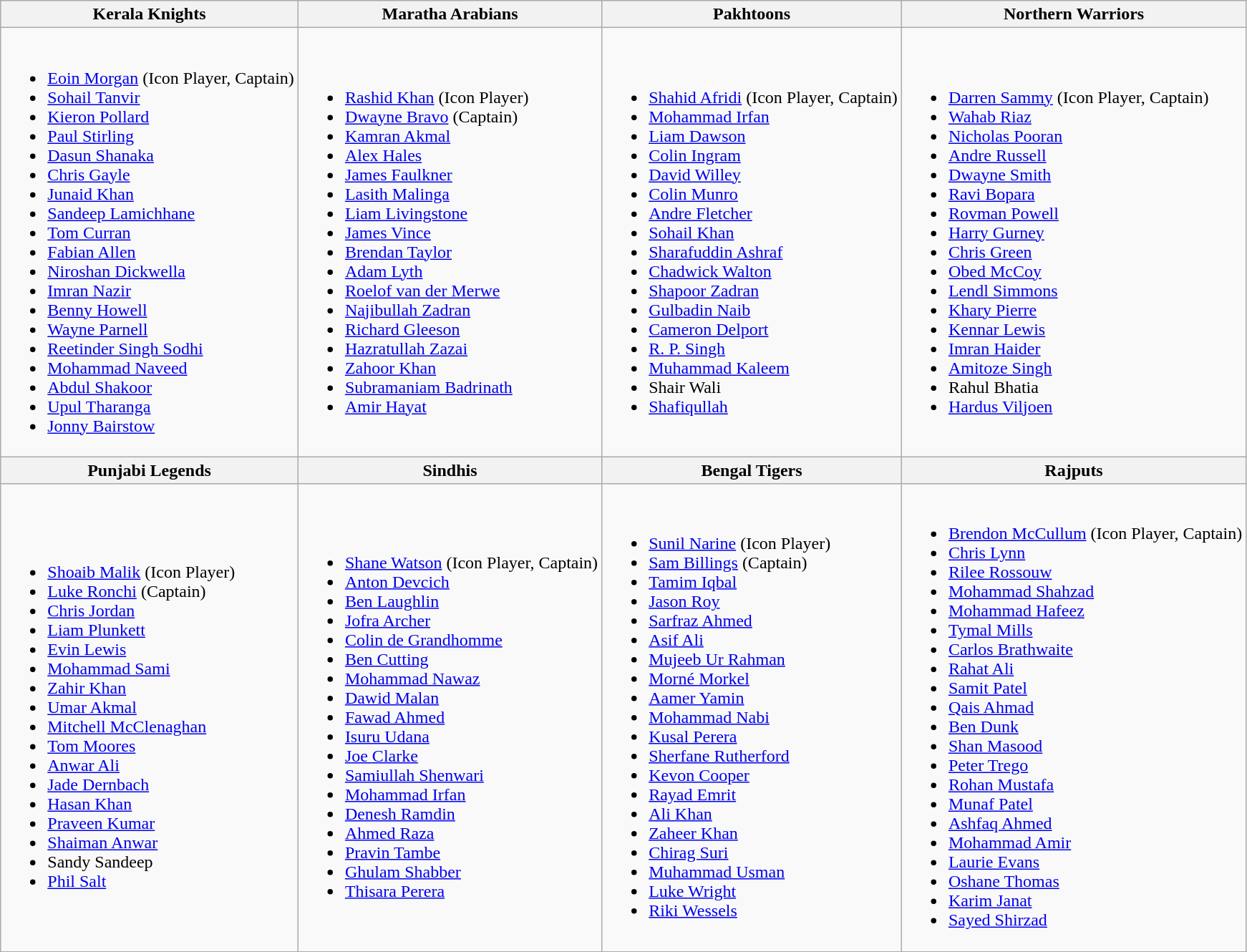<table class="wikitable">
<tr>
<th>Kerala Knights<br><small></small></th>
<th>Maratha Arabians<br><small></small></th>
<th>Pakhtoons<br><small></small></th>
<th>Northern Warriors<br><small></small></th>
</tr>
<tr>
<td><br><ul><li><a href='#'>Eoin Morgan</a> (Icon Player, Captain)</li><li><a href='#'>Sohail Tanvir</a></li><li><a href='#'>Kieron Pollard</a></li><li><a href='#'>Paul Stirling</a></li><li><a href='#'>Dasun Shanaka</a></li><li><a href='#'>Chris Gayle</a></li><li><a href='#'>Junaid Khan</a></li><li><a href='#'>Sandeep Lamichhane</a></li><li><a href='#'>Tom Curran</a></li><li><a href='#'>Fabian Allen</a></li><li><a href='#'>Niroshan Dickwella</a></li><li><a href='#'>Imran Nazir</a></li><li><a href='#'>Benny Howell</a></li><li><a href='#'>Wayne Parnell</a></li><li><a href='#'>Reetinder Singh Sodhi</a></li><li><a href='#'>Mohammad Naveed</a></li><li><a href='#'>Abdul Shakoor</a></li><li><a href='#'>Upul Tharanga</a></li><li><a href='#'>Jonny Bairstow</a></li></ul></td>
<td><br><ul><li><a href='#'>Rashid Khan</a> (Icon Player)</li><li><a href='#'>Dwayne Bravo</a> (Captain)</li><li><a href='#'>Kamran Akmal</a></li><li><a href='#'>Alex Hales</a></li><li><a href='#'>James Faulkner</a></li><li><a href='#'>Lasith Malinga</a></li><li><a href='#'>Liam Livingstone</a></li><li><a href='#'>James Vince</a></li><li><a href='#'>Brendan Taylor</a></li><li><a href='#'>Adam Lyth</a></li><li><a href='#'>Roelof van der Merwe</a></li><li><a href='#'>Najibullah Zadran</a></li><li><a href='#'>Richard Gleeson</a></li><li><a href='#'>Hazratullah Zazai</a></li><li><a href='#'>Zahoor Khan</a></li><li><a href='#'>Subramaniam Badrinath</a></li><li><a href='#'>Amir Hayat</a></li></ul></td>
<td><br><ul><li><a href='#'>Shahid Afridi</a> (Icon Player, Captain)</li><li><a href='#'>Mohammad Irfan</a></li><li><a href='#'>Liam Dawson</a></li><li><a href='#'>Colin Ingram</a></li><li><a href='#'>David Willey</a></li><li><a href='#'>Colin Munro</a></li><li><a href='#'>Andre Fletcher</a></li><li><a href='#'>Sohail Khan</a></li><li><a href='#'>Sharafuddin Ashraf</a></li><li><a href='#'>Chadwick Walton</a></li><li><a href='#'>Shapoor Zadran</a></li><li><a href='#'>Gulbadin Naib</a></li><li><a href='#'>Cameron Delport</a></li><li><a href='#'>R. P. Singh</a></li><li><a href='#'>Muhammad Kaleem</a></li><li>Shair Wali</li><li><a href='#'>Shafiqullah</a></li></ul></td>
<td><br><ul><li><a href='#'>Darren Sammy</a> (Icon Player, Captain)</li><li><a href='#'>Wahab Riaz</a></li><li><a href='#'>Nicholas Pooran</a></li><li><a href='#'>Andre Russell</a></li><li><a href='#'>Dwayne Smith</a></li><li><a href='#'>Ravi Bopara</a></li><li><a href='#'>Rovman Powell</a></li><li><a href='#'>Harry Gurney</a></li><li><a href='#'>Chris Green</a></li><li><a href='#'>Obed McCoy</a></li><li><a href='#'>Lendl Simmons</a></li><li><a href='#'>Khary Pierre</a></li><li><a href='#'>Kennar Lewis</a></li><li><a href='#'>Imran Haider</a></li><li><a href='#'>Amitoze Singh</a></li><li>Rahul Bhatia</li><li><a href='#'>Hardus Viljoen</a></li></ul></td>
</tr>
<tr>
<th>Punjabi Legends<br><small></small></th>
<th>Sindhis<br><small></small></th>
<th>Bengal Tigers<br><small></small></th>
<th>Rajputs<br><small></small></th>
</tr>
<tr>
<td><br><ul><li><a href='#'>Shoaib Malik</a> (Icon Player)</li><li><a href='#'>Luke Ronchi</a> (Captain)</li><li><a href='#'>Chris Jordan</a></li><li><a href='#'>Liam Plunkett</a></li><li><a href='#'>Evin Lewis</a></li><li><a href='#'>Mohammad Sami</a></li><li><a href='#'>Zahir Khan</a></li><li><a href='#'>Umar Akmal</a></li><li><a href='#'>Mitchell McClenaghan</a></li><li><a href='#'>Tom Moores</a></li><li><a href='#'>Anwar Ali</a></li><li><a href='#'>Jade Dernbach</a></li><li><a href='#'>Hasan Khan</a></li><li><a href='#'>Praveen Kumar</a></li><li><a href='#'>Shaiman Anwar</a></li><li>Sandy Sandeep</li><li><a href='#'>Phil Salt</a></li></ul></td>
<td><br><ul><li><a href='#'>Shane Watson</a> (Icon Player, Captain)</li><li><a href='#'>Anton Devcich</a></li><li><a href='#'>Ben Laughlin</a></li><li><a href='#'>Jofra Archer</a></li><li><a href='#'>Colin de Grandhomme</a></li><li><a href='#'>Ben Cutting</a></li><li><a href='#'>Mohammad Nawaz</a></li><li><a href='#'>Dawid Malan</a></li><li><a href='#'>Fawad Ahmed</a></li><li><a href='#'>Isuru Udana</a></li><li><a href='#'>Joe Clarke</a></li><li><a href='#'>Samiullah Shenwari</a></li><li><a href='#'>Mohammad Irfan</a></li><li><a href='#'>Denesh Ramdin</a></li><li><a href='#'>Ahmed Raza</a></li><li><a href='#'>Pravin Tambe</a></li><li><a href='#'>Ghulam Shabber</a></li><li><a href='#'>Thisara Perera</a></li></ul></td>
<td><br><ul><li><a href='#'>Sunil Narine</a> (Icon Player)</li><li><a href='#'>Sam Billings</a> (Captain)</li><li><a href='#'>Tamim Iqbal</a></li><li><a href='#'>Jason Roy</a></li><li><a href='#'>Sarfraz Ahmed</a></li><li><a href='#'>Asif Ali</a></li><li><a href='#'>Mujeeb Ur Rahman</a></li><li><a href='#'>Morné Morkel</a></li><li><a href='#'>Aamer Yamin</a></li><li><a href='#'>Mohammad Nabi</a></li><li><a href='#'>Kusal Perera</a></li><li><a href='#'>Sherfane Rutherford</a></li><li><a href='#'>Kevon Cooper</a></li><li><a href='#'>Rayad Emrit</a></li><li><a href='#'>Ali Khan</a></li><li><a href='#'>Zaheer Khan</a></li><li><a href='#'>Chirag Suri</a></li><li><a href='#'>Muhammad Usman</a></li><li><a href='#'>Luke Wright</a></li><li><a href='#'>Riki Wessels</a></li></ul></td>
<td><br><ul><li><a href='#'>Brendon McCullum</a> (Icon Player, Captain)</li><li><a href='#'>Chris Lynn</a></li><li><a href='#'>Rilee Rossouw</a></li><li><a href='#'>Mohammad Shahzad</a></li><li><a href='#'>Mohammad Hafeez</a></li><li><a href='#'>Tymal Mills</a></li><li><a href='#'>Carlos Brathwaite</a></li><li><a href='#'>Rahat Ali</a></li><li><a href='#'>Samit Patel</a></li><li><a href='#'>Qais Ahmad</a></li><li><a href='#'>Ben Dunk</a></li><li><a href='#'>Shan Masood</a></li><li><a href='#'>Peter Trego</a></li><li><a href='#'>Rohan Mustafa</a></li><li><a href='#'>Munaf Patel</a></li><li><a href='#'>Ashfaq Ahmed</a></li><li><a href='#'>Mohammad Amir</a></li><li><a href='#'>Laurie Evans</a></li><li><a href='#'>Oshane Thomas</a></li><li><a href='#'>Karim Janat</a></li><li><a href='#'>Sayed Shirzad</a></li></ul></td>
</tr>
</table>
